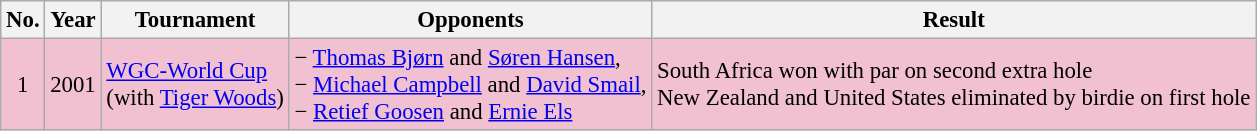<table class="wikitable" style="font-size:95%;">
<tr>
<th>No.</th>
<th>Year</th>
<th>Tournament</th>
<th>Opponents</th>
<th>Result</th>
</tr>
<tr style="background:#F2C1D1;">
<td align=center>1</td>
<td>2001</td>
<td><a href='#'>WGC-World Cup</a><br>(with  <a href='#'>Tiger Woods</a>)</td>
<td> − <a href='#'>Thomas Bjørn</a> and <a href='#'>Søren Hansen</a>,<br> − <a href='#'>Michael Campbell</a> and <a href='#'>David Smail</a>,<br> − <a href='#'>Retief Goosen</a> and <a href='#'>Ernie Els</a></td>
<td>South Africa won with par on second extra hole<br>New Zealand and United States eliminated by birdie on first hole</td>
</tr>
</table>
